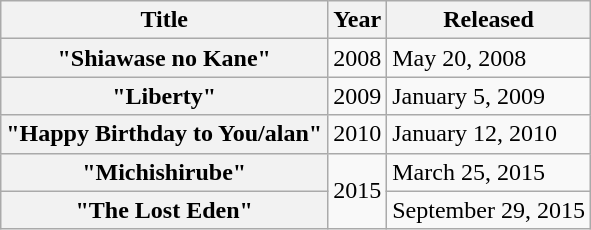<table class="wikitable plainrowheaders">
<tr>
<th>Title</th>
<th>Year</th>
<th>Released</th>
</tr>
<tr>
<th scope="row">"Shiawase no Kane"</th>
<td>2008</td>
<td>May 20, 2008</td>
</tr>
<tr>
<th scope="row">"Liberty"</th>
<td>2009</td>
<td>January 5, 2009</td>
</tr>
<tr>
<th scope="row">"Happy Birthday to You/alan"</th>
<td>2010</td>
<td>January 12, 2010</td>
</tr>
<tr>
<th scope="row">"Michishirube"</th>
<td rowspan="2">2015</td>
<td>March 25, 2015</td>
</tr>
<tr>
<th scope="row">"The Lost Eden"</th>
<td>September 29, 2015</td>
</tr>
</table>
